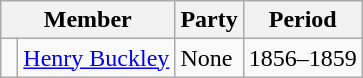<table class="wikitable">
<tr>
<th colspan="2">Member</th>
<th>Party</th>
<th>Period</th>
</tr>
<tr>
<td> </td>
<td><a href='#'>Henry Buckley</a></td>
<td>None</td>
<td>1856–1859</td>
</tr>
</table>
